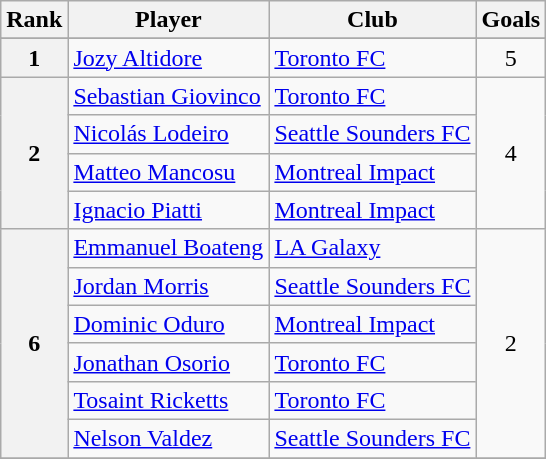<table class="wikitable" style="text-align:center">
<tr>
<th>Rank</th>
<th>Player</th>
<th>Club</th>
<th>Goals</th>
</tr>
<tr>
</tr>
<tr>
<th rowspan="1">1</th>
<td align="left"> <a href='#'>Jozy Altidore</a></td>
<td align="left"><a href='#'>Toronto FC</a></td>
<td rowspan="1">5</td>
</tr>
<tr>
<th rowspan="4">2</th>
<td align="left"> <a href='#'>Sebastian Giovinco</a></td>
<td align="left"><a href='#'>Toronto FC</a></td>
<td rowspan="4">4</td>
</tr>
<tr>
<td align="left"> <a href='#'>Nicolás Lodeiro</a></td>
<td align="left"><a href='#'>Seattle Sounders FC</a></td>
</tr>
<tr>
<td align="left"> <a href='#'>Matteo Mancosu</a></td>
<td align="left"><a href='#'>Montreal Impact</a></td>
</tr>
<tr>
<td align="left"> <a href='#'>Ignacio Piatti</a></td>
<td align="left"><a href='#'>Montreal Impact</a></td>
</tr>
<tr>
<th rowspan="6">6</th>
<td align="left"> <a href='#'>Emmanuel Boateng</a></td>
<td align="left"><a href='#'>LA Galaxy</a></td>
<td rowspan="6">2</td>
</tr>
<tr>
<td align="left"> <a href='#'>Jordan Morris</a></td>
<td align="left"><a href='#'>Seattle Sounders FC</a></td>
</tr>
<tr>
<td align="left"> <a href='#'>Dominic Oduro</a></td>
<td align="left"><a href='#'>Montreal Impact</a></td>
</tr>
<tr>
<td align="left"> <a href='#'>Jonathan Osorio</a></td>
<td align="left"><a href='#'>Toronto FC</a></td>
</tr>
<tr>
<td align="left"> <a href='#'>Tosaint Ricketts</a></td>
<td align="left"><a href='#'>Toronto FC</a></td>
</tr>
<tr>
<td align="left"> <a href='#'>Nelson Valdez</a></td>
<td align="left"><a href='#'>Seattle Sounders FC</a></td>
</tr>
<tr>
</tr>
</table>
